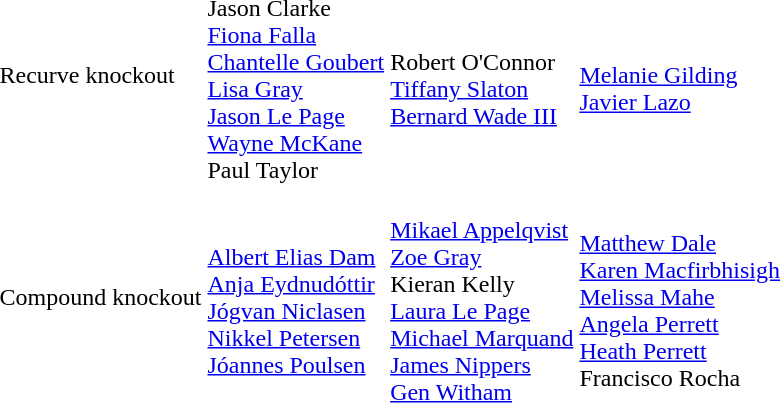<table>
<tr>
<td>Recurve knockout</td>
<td><br>Jason Clarke<br><a href='#'>Fiona Falla</a><br><a href='#'>Chantelle Goubert</a><br><a href='#'>Lisa Gray</a><br><a href='#'>Jason Le Page</a><br><a href='#'>Wayne McKane</a><br>Paul Taylor</td>
<td><br>Robert O'Connor<br><a href='#'>Tiffany Slaton</a><br><a href='#'>Bernard Wade III</a></td>
<td><br><a href='#'>Melanie Gilding</a><br><a href='#'>Javier Lazo</a></td>
</tr>
<tr>
<td>Compound knockout</td>
<td><br><a href='#'>Albert Elias Dam</a><br><a href='#'>Anja Eydnudóttir</a><br><a href='#'>Jógvan Niclasen</a><br><a href='#'>Nikkel Petersen</a><br><a href='#'>Jóannes Poulsen</a></td>
<td><br><a href='#'>Mikael Appelqvist</a><br><a href='#'>Zoe Gray</a><br>Kieran Kelly<br><a href='#'>Laura Le Page</a><br><a href='#'>Michael Marquand</a><br><a href='#'>James Nippers</a><br><a href='#'>Gen Witham</a></td>
<td><br><a href='#'>Matthew Dale</a><br><a href='#'>Karen Macfirbhisigh</a><br><a href='#'>Melissa Mahe</a><br><a href='#'>Angela Perrett</a><br><a href='#'>Heath Perrett</a><br>Francisco Rocha</td>
</tr>
</table>
